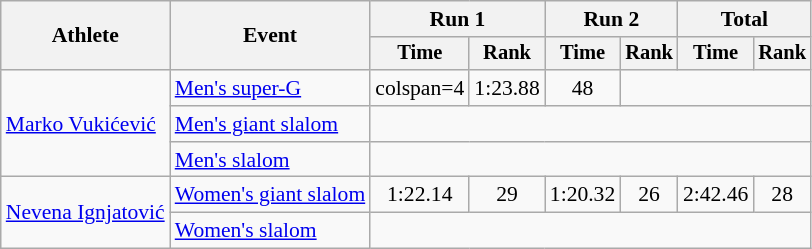<table class="wikitable" style="font-size:90%">
<tr>
<th rowspan=2>Athlete</th>
<th rowspan=2>Event</th>
<th colspan=2>Run 1</th>
<th colspan=2>Run 2</th>
<th colspan=2>Total</th>
</tr>
<tr style="font-size:95%">
<th>Time</th>
<th>Rank</th>
<th>Time</th>
<th>Rank</th>
<th>Time</th>
<th>Rank</th>
</tr>
<tr align=center>
<td style="text-align:left;" rowspan="3"><a href='#'>Marko Vukićević</a></td>
<td align=left><a href='#'>Men's super-G</a></td>
<td>colspan=4 </td>
<td>1:23.88</td>
<td>48</td>
</tr>
<tr align=center>
<td align=left><a href='#'>Men's giant slalom</a></td>
<td colspan=6></td>
</tr>
<tr align=center>
<td align=left><a href='#'>Men's slalom</a></td>
<td colspan=6></td>
</tr>
<tr align=center>
<td style="text-align:left;" rowspan="2"><a href='#'>Nevena Ignjatović</a></td>
<td align=left><a href='#'>Women's giant slalom</a></td>
<td>1:22.14</td>
<td>29</td>
<td>1:20.32</td>
<td>26</td>
<td>2:42.46</td>
<td>28</td>
</tr>
<tr align=center>
<td align=left><a href='#'>Women's slalom</a></td>
<td colspan=6></td>
</tr>
</table>
